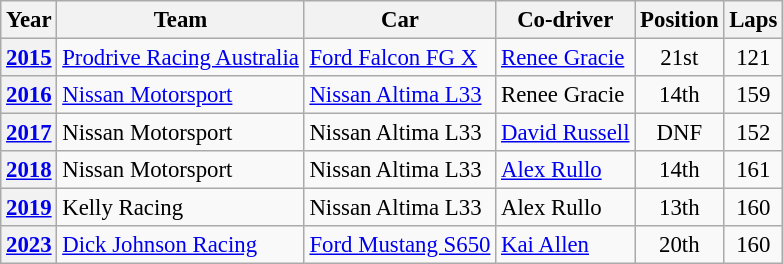<table class="wikitable" style="font-size: 95%;">
<tr>
<th>Year</th>
<th>Team</th>
<th>Car</th>
<th>Co-driver</th>
<th>Position</th>
<th>Laps</th>
</tr>
<tr>
<th><a href='#'>2015</a></th>
<td nowrap><a href='#'>Prodrive Racing Australia</a></td>
<td nowrap><a href='#'>Ford Falcon FG X</a></td>
<td nowrap> <a href='#'>Renee Gracie</a></td>
<td align="center">21st</td>
<td align="center">121</td>
</tr>
<tr>
<th><a href='#'>2016</a></th>
<td nowrap><a href='#'>Nissan Motorsport</a></td>
<td nowrap><a href='#'>Nissan Altima L33</a></td>
<td nowrap> Renee Gracie</td>
<td align="center">14th</td>
<td align="center">159</td>
</tr>
<tr>
<th><a href='#'>2017</a></th>
<td nowrap>Nissan Motorsport</td>
<td nowrap>Nissan Altima L33</td>
<td nowrap> <a href='#'>David Russell</a></td>
<td align="center">DNF</td>
<td align="center">152</td>
</tr>
<tr>
<th><a href='#'>2018</a></th>
<td nowrap>Nissan Motorsport</td>
<td nowrap>Nissan Altima L33</td>
<td nowrap> <a href='#'>Alex Rullo</a></td>
<td align="center">14th</td>
<td align="center">161</td>
</tr>
<tr>
<th><a href='#'>2019</a></th>
<td nowrap>Kelly Racing</td>
<td nowrap>Nissan Altima L33</td>
<td nowrap> Alex Rullo</td>
<td align="center">13th</td>
<td align="center">160</td>
</tr>
<tr>
<th><a href='#'>2023</a></th>
<td nowrap><a href='#'>Dick Johnson Racing</a></td>
<td nowrap><a href='#'>Ford Mustang S650</a></td>
<td nowrap> <a href='#'>Kai Allen</a></td>
<td align="center">20th</td>
<td align="center">160</td>
</tr>
</table>
